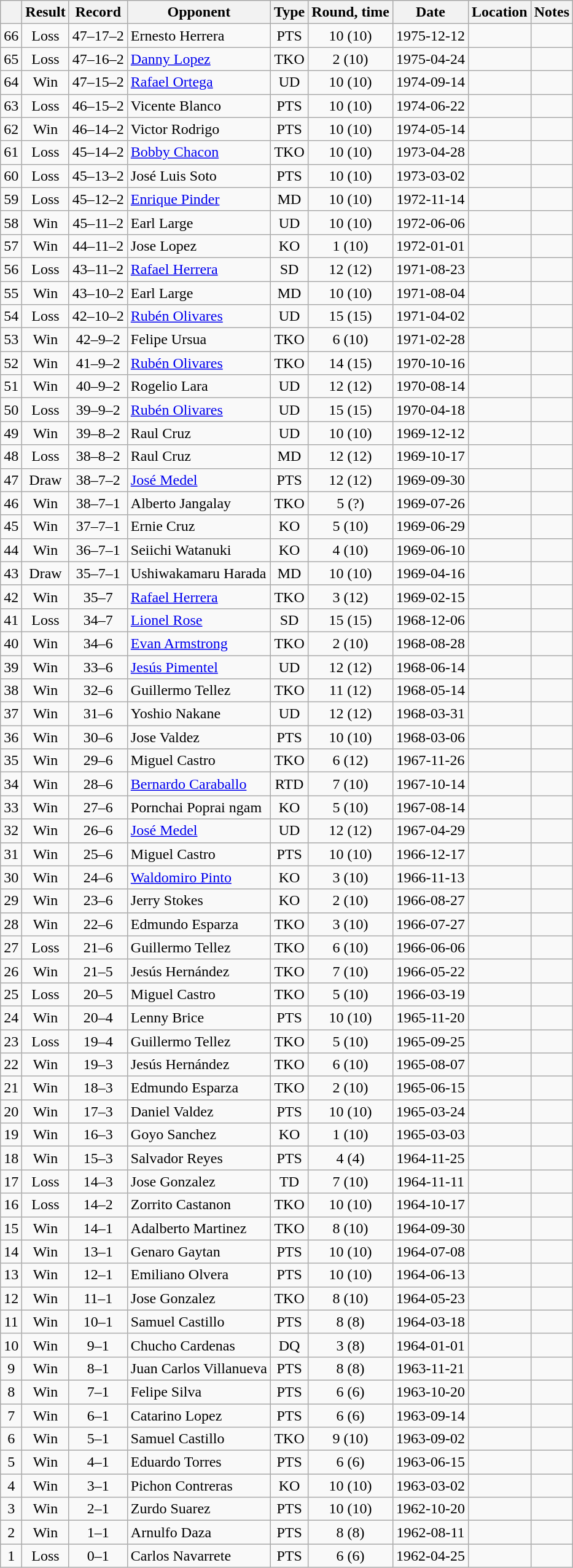<table class=wikitable style=text-align:center>
<tr>
<th></th>
<th>Result</th>
<th>Record</th>
<th>Opponent</th>
<th>Type</th>
<th>Round, time</th>
<th>Date</th>
<th>Location</th>
<th>Notes</th>
</tr>
<tr>
<td>66</td>
<td>Loss</td>
<td>47–17–2</td>
<td align=left>Ernesto Herrera</td>
<td>PTS</td>
<td>10 (10)</td>
<td>1975-12-12</td>
<td align=left></td>
<td align=left></td>
</tr>
<tr>
<td>65</td>
<td>Loss</td>
<td>47–16–2</td>
<td align=left><a href='#'>Danny Lopez</a></td>
<td>TKO</td>
<td>2 (10)</td>
<td>1975-04-24</td>
<td align=left></td>
<td align=left></td>
</tr>
<tr>
<td>64</td>
<td>Win</td>
<td>47–15–2</td>
<td align=left><a href='#'>Rafael Ortega</a></td>
<td>UD</td>
<td>10 (10)</td>
<td>1974-09-14</td>
<td align=left></td>
<td align=left></td>
</tr>
<tr>
<td>63</td>
<td>Loss</td>
<td>46–15–2</td>
<td align=left>Vicente Blanco</td>
<td>PTS</td>
<td>10 (10)</td>
<td>1974-06-22</td>
<td align=left></td>
<td align=left></td>
</tr>
<tr>
<td>62</td>
<td>Win</td>
<td>46–14–2</td>
<td align=left>Victor Rodrigo</td>
<td>PTS</td>
<td>10 (10)</td>
<td>1974-05-14</td>
<td align=left></td>
<td align=left></td>
</tr>
<tr>
<td>61</td>
<td>Loss</td>
<td>45–14–2</td>
<td align=left><a href='#'>Bobby Chacon</a></td>
<td>TKO</td>
<td>10 (10)</td>
<td>1973-04-28</td>
<td align=left></td>
<td align=left></td>
</tr>
<tr>
<td>60</td>
<td>Loss</td>
<td>45–13–2</td>
<td align=left>José Luis Soto</td>
<td>PTS</td>
<td>10 (10)</td>
<td>1973-03-02</td>
<td align=left></td>
<td align=left></td>
</tr>
<tr>
<td>59</td>
<td>Loss</td>
<td>45–12–2</td>
<td align=left><a href='#'>Enrique Pinder</a></td>
<td>MD</td>
<td>10 (10)</td>
<td>1972-11-14</td>
<td align=left></td>
<td align=left></td>
</tr>
<tr>
<td>58</td>
<td>Win</td>
<td>45–11–2</td>
<td align=left>Earl Large</td>
<td>UD</td>
<td>10 (10)</td>
<td>1972-06-06</td>
<td align=left></td>
<td align=left></td>
</tr>
<tr>
<td>57</td>
<td>Win</td>
<td>44–11–2</td>
<td align=left>Jose Lopez</td>
<td>KO</td>
<td>1 (10)</td>
<td>1972-01-01</td>
<td align=left></td>
<td align=left></td>
</tr>
<tr>
<td>56</td>
<td>Loss</td>
<td>43–11–2</td>
<td align=left><a href='#'>Rafael Herrera</a></td>
<td>SD</td>
<td>12 (12)</td>
<td>1971-08-23</td>
<td align=left></td>
<td align=left></td>
</tr>
<tr>
<td>55</td>
<td>Win</td>
<td>43–10–2</td>
<td align=left>Earl Large</td>
<td>MD</td>
<td>10 (10)</td>
<td>1971-08-04</td>
<td align=left></td>
<td align=left></td>
</tr>
<tr>
<td>54</td>
<td>Loss</td>
<td>42–10–2</td>
<td align=left><a href='#'>Rubén Olivares</a></td>
<td>UD</td>
<td>15 (15)</td>
<td>1971-04-02</td>
<td align=left></td>
<td align=left></td>
</tr>
<tr>
<td>53</td>
<td>Win</td>
<td>42–9–2</td>
<td align=left>Felipe Ursua</td>
<td>TKO</td>
<td>6 (10)</td>
<td>1971-02-28</td>
<td align=left></td>
<td align=left></td>
</tr>
<tr>
<td>52</td>
<td>Win</td>
<td>41–9–2</td>
<td align=left><a href='#'>Rubén Olivares</a></td>
<td>TKO</td>
<td>14 (15)</td>
<td>1970-10-16</td>
<td align=left></td>
<td align=left></td>
</tr>
<tr>
<td>51</td>
<td>Win</td>
<td>40–9–2</td>
<td align=left>Rogelio Lara</td>
<td>UD</td>
<td>12 (12)</td>
<td>1970-08-14</td>
<td align=left></td>
<td align=left></td>
</tr>
<tr>
<td>50</td>
<td>Loss</td>
<td>39–9–2</td>
<td align=left><a href='#'>Rubén Olivares</a></td>
<td>UD</td>
<td>15 (15)</td>
<td>1970-04-18</td>
<td align=left></td>
<td align=left></td>
</tr>
<tr>
<td>49</td>
<td>Win</td>
<td>39–8–2</td>
<td align=left>Raul Cruz</td>
<td>UD</td>
<td>10 (10)</td>
<td>1969-12-12</td>
<td align=left></td>
<td align=left></td>
</tr>
<tr>
<td>48</td>
<td>Loss</td>
<td>38–8–2</td>
<td align=left>Raul Cruz</td>
<td>MD</td>
<td>12 (12)</td>
<td>1969-10-17</td>
<td align=left></td>
<td align=left></td>
</tr>
<tr>
<td>47</td>
<td>Draw</td>
<td>38–7–2</td>
<td align=left><a href='#'>José Medel</a></td>
<td>PTS</td>
<td>12 (12)</td>
<td>1969-09-30</td>
<td align=left></td>
<td align=left></td>
</tr>
<tr>
<td>46</td>
<td>Win</td>
<td>38–7–1</td>
<td align=left>Alberto Jangalay</td>
<td>TKO</td>
<td>5 (?)</td>
<td>1969-07-26</td>
<td align=left></td>
<td align=left></td>
</tr>
<tr>
<td>45</td>
<td>Win</td>
<td>37–7–1</td>
<td align=left>Ernie Cruz</td>
<td>KO</td>
<td>5 (10)</td>
<td>1969-06-29</td>
<td align=left></td>
<td align=left></td>
</tr>
<tr>
<td>44</td>
<td>Win</td>
<td>36–7–1</td>
<td align=left>Seiichi Watanuki</td>
<td>KO</td>
<td>4 (10)</td>
<td>1969-06-10</td>
<td align=left></td>
<td align=left></td>
</tr>
<tr>
<td>43</td>
<td>Draw</td>
<td>35–7–1</td>
<td align=left>Ushiwakamaru Harada</td>
<td>MD</td>
<td>10 (10)</td>
<td>1969-04-16</td>
<td align=left></td>
<td align=left></td>
</tr>
<tr>
<td>42</td>
<td>Win</td>
<td>35–7</td>
<td align=left><a href='#'>Rafael Herrera</a></td>
<td>TKO</td>
<td>3 (12)</td>
<td>1969-02-15</td>
<td align=left></td>
<td align=left></td>
</tr>
<tr>
<td>41</td>
<td>Loss</td>
<td>34–7</td>
<td align=left><a href='#'>Lionel Rose</a></td>
<td>SD</td>
<td>15 (15)</td>
<td>1968-12-06</td>
<td align=left></td>
<td align=left></td>
</tr>
<tr>
<td>40</td>
<td>Win</td>
<td>34–6</td>
<td align=left><a href='#'>Evan Armstrong</a></td>
<td>TKO</td>
<td>2 (10)</td>
<td>1968-08-28</td>
<td align=left></td>
<td align=left></td>
</tr>
<tr>
<td>39</td>
<td>Win</td>
<td>33–6</td>
<td align=left><a href='#'>Jesús Pimentel</a></td>
<td>UD</td>
<td>12 (12)</td>
<td>1968-06-14</td>
<td align=left></td>
<td align=left></td>
</tr>
<tr>
<td>38</td>
<td>Win</td>
<td>32–6</td>
<td align=left>Guillermo Tellez</td>
<td>TKO</td>
<td>11 (12)</td>
<td>1968-05-14</td>
<td align=left></td>
<td align=left></td>
</tr>
<tr>
<td>37</td>
<td>Win</td>
<td>31–6</td>
<td align=left>Yoshio Nakane</td>
<td>UD</td>
<td>12 (12)</td>
<td>1968-03-31</td>
<td align=left></td>
<td align=left></td>
</tr>
<tr>
<td>36</td>
<td>Win</td>
<td>30–6</td>
<td align=left>Jose Valdez</td>
<td>PTS</td>
<td>10 (10)</td>
<td>1968-03-06</td>
<td align=left></td>
<td align=left></td>
</tr>
<tr>
<td>35</td>
<td>Win</td>
<td>29–6</td>
<td align=left>Miguel Castro</td>
<td>TKO</td>
<td>6 (12)</td>
<td>1967-11-26</td>
<td align=left></td>
<td align=left></td>
</tr>
<tr>
<td>34</td>
<td>Win</td>
<td>28–6</td>
<td align=left><a href='#'>Bernardo Caraballo</a></td>
<td>RTD</td>
<td>7 (10)</td>
<td>1967-10-14</td>
<td align=left></td>
<td align=left></td>
</tr>
<tr>
<td>33</td>
<td>Win</td>
<td>27–6</td>
<td align=left>Pornchai Poprai ngam</td>
<td>KO</td>
<td>5 (10)</td>
<td>1967-08-14</td>
<td align=left></td>
<td align=left></td>
</tr>
<tr>
<td>32</td>
<td>Win</td>
<td>26–6</td>
<td align=left><a href='#'>José Medel</a></td>
<td>UD</td>
<td>12 (12)</td>
<td>1967-04-29</td>
<td align=left></td>
<td align=left></td>
</tr>
<tr>
<td>31</td>
<td>Win</td>
<td>25–6</td>
<td align=left>Miguel Castro</td>
<td>PTS</td>
<td>10 (10)</td>
<td>1966-12-17</td>
<td align=left></td>
<td align=left></td>
</tr>
<tr>
<td>30</td>
<td>Win</td>
<td>24–6</td>
<td align=left><a href='#'>Waldomiro Pinto</a></td>
<td>KO</td>
<td>3 (10)</td>
<td>1966-11-13</td>
<td align=left></td>
<td align=left></td>
</tr>
<tr>
<td>29</td>
<td>Win</td>
<td>23–6</td>
<td align=left>Jerry Stokes</td>
<td>KO</td>
<td>2 (10)</td>
<td>1966-08-27</td>
<td align=left></td>
<td align=left></td>
</tr>
<tr>
<td>28</td>
<td>Win</td>
<td>22–6</td>
<td align=left>Edmundo Esparza</td>
<td>TKO</td>
<td>3 (10)</td>
<td>1966-07-27</td>
<td align=left></td>
<td align=left></td>
</tr>
<tr>
<td>27</td>
<td>Loss</td>
<td>21–6</td>
<td align=left>Guillermo Tellez</td>
<td>TKO</td>
<td>6 (10)</td>
<td>1966-06-06</td>
<td align=left></td>
<td align=left></td>
</tr>
<tr>
<td>26</td>
<td>Win</td>
<td>21–5</td>
<td align=left>Jesús Hernández</td>
<td>TKO</td>
<td>7 (10)</td>
<td>1966-05-22</td>
<td align=left></td>
<td align=left></td>
</tr>
<tr>
<td>25</td>
<td>Loss</td>
<td>20–5</td>
<td align=left>Miguel Castro</td>
<td>TKO</td>
<td>5 (10)</td>
<td>1966-03-19</td>
<td align=left></td>
<td align=left></td>
</tr>
<tr>
<td>24</td>
<td>Win</td>
<td>20–4</td>
<td align=left>Lenny Brice</td>
<td>PTS</td>
<td>10 (10)</td>
<td>1965-11-20</td>
<td align=left></td>
<td align=left></td>
</tr>
<tr>
<td>23</td>
<td>Loss</td>
<td>19–4</td>
<td align=left>Guillermo Tellez</td>
<td>TKO</td>
<td>5 (10)</td>
<td>1965-09-25</td>
<td align=left></td>
<td align=left></td>
</tr>
<tr>
<td>22</td>
<td>Win</td>
<td>19–3</td>
<td align=left>Jesús Hernández</td>
<td>TKO</td>
<td>6 (10)</td>
<td>1965-08-07</td>
<td align=left></td>
<td align=left></td>
</tr>
<tr>
<td>21</td>
<td>Win</td>
<td>18–3</td>
<td align=left>Edmundo Esparza</td>
<td>TKO</td>
<td>2 (10)</td>
<td>1965-06-15</td>
<td align=left></td>
<td align=left></td>
</tr>
<tr>
<td>20</td>
<td>Win</td>
<td>17–3</td>
<td align=left>Daniel Valdez</td>
<td>PTS</td>
<td>10 (10)</td>
<td>1965-03-24</td>
<td align=left></td>
<td align=left></td>
</tr>
<tr>
<td>19</td>
<td>Win</td>
<td>16–3</td>
<td align=left>Goyo Sanchez</td>
<td>KO</td>
<td>1 (10)</td>
<td>1965-03-03</td>
<td align=left></td>
<td align=left></td>
</tr>
<tr>
<td>18</td>
<td>Win</td>
<td>15–3</td>
<td align=left>Salvador Reyes</td>
<td>PTS</td>
<td>4 (4)</td>
<td>1964-11-25</td>
<td align=left></td>
<td align=left></td>
</tr>
<tr>
<td>17</td>
<td>Loss</td>
<td>14–3</td>
<td align=left>Jose Gonzalez</td>
<td>TD</td>
<td>7 (10)</td>
<td>1964-11-11</td>
<td align=left></td>
<td align=left></td>
</tr>
<tr>
<td>16</td>
<td>Loss</td>
<td>14–2</td>
<td align=left>Zorrito Castanon</td>
<td>TKO</td>
<td>10 (10)</td>
<td>1964-10-17</td>
<td align=left></td>
<td align=left></td>
</tr>
<tr>
<td>15</td>
<td>Win</td>
<td>14–1</td>
<td align=left>Adalberto Martinez</td>
<td>TKO</td>
<td>8 (10)</td>
<td>1964-09-30</td>
<td align=left></td>
<td align=left></td>
</tr>
<tr>
<td>14</td>
<td>Win</td>
<td>13–1</td>
<td align=left>Genaro Gaytan</td>
<td>PTS</td>
<td>10 (10)</td>
<td>1964-07-08</td>
<td align=left></td>
<td align=left></td>
</tr>
<tr>
<td>13</td>
<td>Win</td>
<td>12–1</td>
<td align=left>Emiliano Olvera</td>
<td>PTS</td>
<td>10 (10)</td>
<td>1964-06-13</td>
<td align=left></td>
<td align=left></td>
</tr>
<tr>
<td>12</td>
<td>Win</td>
<td>11–1</td>
<td align=left>Jose Gonzalez</td>
<td>TKO</td>
<td>8 (10)</td>
<td>1964-05-23</td>
<td align=left></td>
<td align=left></td>
</tr>
<tr>
<td>11</td>
<td>Win</td>
<td>10–1</td>
<td align=left>Samuel Castillo</td>
<td>PTS</td>
<td>8 (8)</td>
<td>1964-03-18</td>
<td align=left></td>
<td align=left></td>
</tr>
<tr>
<td>10</td>
<td>Win</td>
<td>9–1</td>
<td align=left>Chucho Cardenas</td>
<td>DQ</td>
<td>3 (8)</td>
<td>1964-01-01</td>
<td align=left></td>
<td align=left></td>
</tr>
<tr>
<td>9</td>
<td>Win</td>
<td>8–1</td>
<td align=left>Juan Carlos Villanueva</td>
<td>PTS</td>
<td>8 (8)</td>
<td>1963-11-21</td>
<td align=left></td>
<td align=left></td>
</tr>
<tr>
<td>8</td>
<td>Win</td>
<td>7–1</td>
<td align=left>Felipe Silva</td>
<td>PTS</td>
<td>6 (6)</td>
<td>1963-10-20</td>
<td align=left></td>
<td align=left></td>
</tr>
<tr>
<td>7</td>
<td>Win</td>
<td>6–1</td>
<td align=left>Catarino Lopez</td>
<td>PTS</td>
<td>6 (6)</td>
<td>1963-09-14</td>
<td align=left></td>
<td align=left></td>
</tr>
<tr>
<td>6</td>
<td>Win</td>
<td>5–1</td>
<td align=left>Samuel Castillo</td>
<td>TKO</td>
<td>9 (10)</td>
<td>1963-09-02</td>
<td align=left></td>
<td align=left></td>
</tr>
<tr>
<td>5</td>
<td>Win</td>
<td>4–1</td>
<td align=left>Eduardo Torres</td>
<td>PTS</td>
<td>6 (6)</td>
<td>1963-06-15</td>
<td align=left></td>
<td align=left></td>
</tr>
<tr>
<td>4</td>
<td>Win</td>
<td>3–1</td>
<td align=left>Pichon Contreras</td>
<td>KO</td>
<td>10 (10)</td>
<td>1963-03-02</td>
<td align=left></td>
<td align=left></td>
</tr>
<tr>
<td>3</td>
<td>Win</td>
<td>2–1</td>
<td align=left>Zurdo Suarez</td>
<td>PTS</td>
<td>10 (10)</td>
<td>1962-10-20</td>
<td align=left></td>
<td align=left></td>
</tr>
<tr>
<td>2</td>
<td>Win</td>
<td>1–1</td>
<td align=left>Arnulfo Daza</td>
<td>PTS</td>
<td>8 (8)</td>
<td>1962-08-11</td>
<td align=left></td>
<td align=left></td>
</tr>
<tr>
<td>1</td>
<td>Loss</td>
<td>0–1</td>
<td align=left>Carlos Navarrete</td>
<td>PTS</td>
<td>6 (6)</td>
<td>1962-04-25</td>
<td align=left></td>
<td align=left></td>
</tr>
</table>
